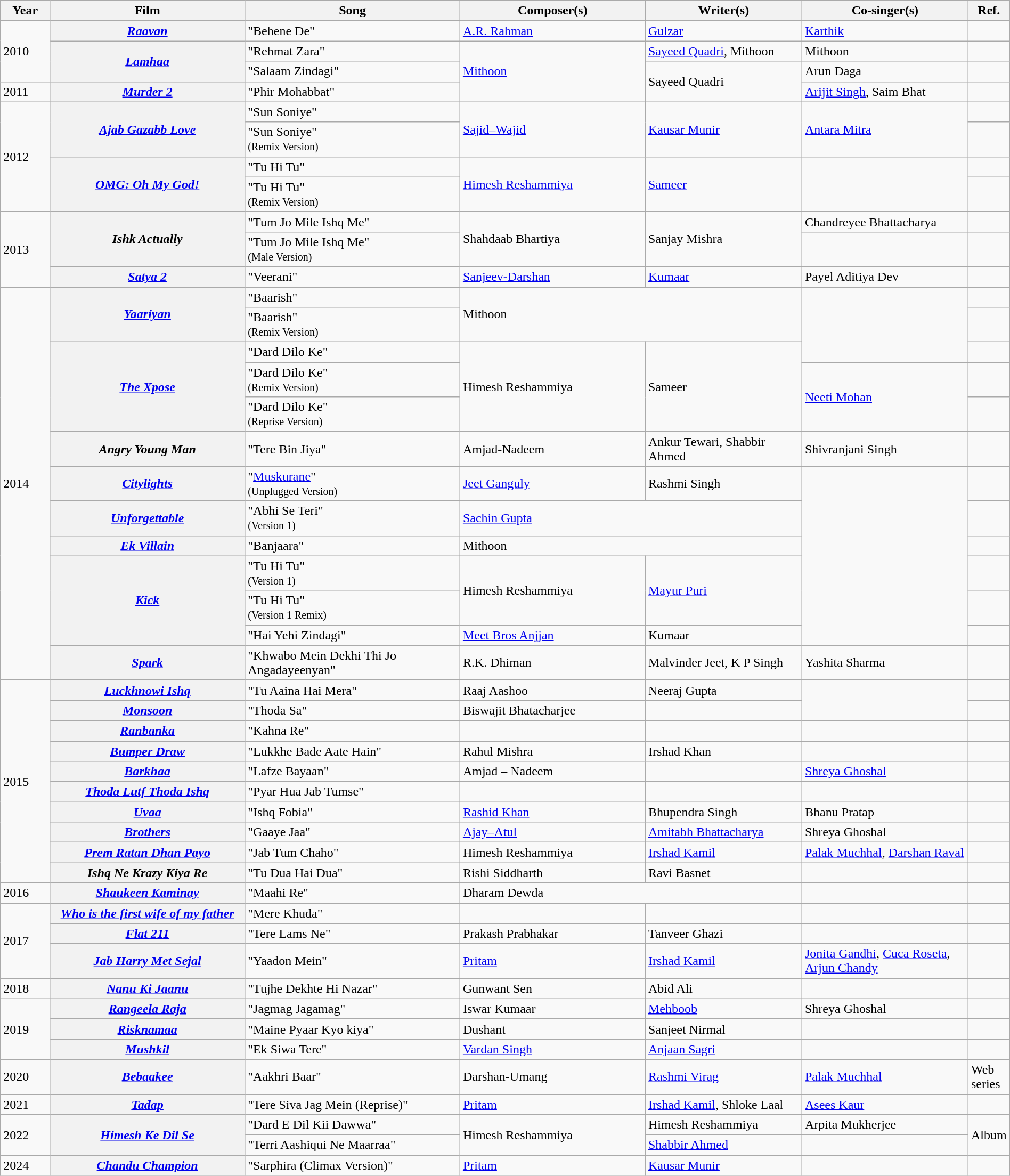<table class="wikitable plainrowheaders" width="100%">
<tr>
<th width="5%">Year</th>
<th width="20%">Film</th>
<th width=22%>Song</th>
<th width=19%>Composer(s)</th>
<th width=16%>Writer(s)</th>
<th width=17%>Co-singer(s)</th>
<th width=1%>Ref.</th>
</tr>
<tr>
<td rowspan="3">2010</td>
<th scope="row"><em><a href='#'>Raavan</a></em></th>
<td>"Behene De"</td>
<td><a href='#'>A.R. Rahman</a></td>
<td><a href='#'>Gulzar</a></td>
<td><a href='#'>Karthik</a></td>
<td></td>
</tr>
<tr>
<th scope="row" rowspan="2"><em><a href='#'>Lamhaa</a></em></th>
<td>"Rehmat Zara"</td>
<td rowspan="3"><a href='#'>Mithoon</a></td>
<td><a href='#'>Sayeed Quadri</a>, Mithoon</td>
<td>Mithoon</td>
<td></td>
</tr>
<tr>
<td>"Salaam Zindagi"</td>
<td rowspan="2">Sayeed Quadri</td>
<td>Arun Daga</td>
<td></td>
</tr>
<tr>
<td>2011</td>
<th scope="row"><em><a href='#'>Murder 2</a></em></th>
<td>"Phir Mohabbat"</td>
<td><a href='#'>Arijit Singh</a>, Saim Bhat</td>
<td></td>
</tr>
<tr>
<td rowspan="4">2012</td>
<th rowspan="2" scope="row"><em><a href='#'>Ajab Gazabb Love</a></em></th>
<td>"Sun Soniye"</td>
<td rowspan="2"><a href='#'>Sajid–Wajid</a></td>
<td rowspan="2"><a href='#'>Kausar Munir</a></td>
<td rowspan="2"><a href='#'>Antara Mitra</a></td>
<td></td>
</tr>
<tr>
<td>"Sun Soniye"<br><small>(Remix Version)</small></td>
<td></td>
</tr>
<tr>
<th scope="row" rowspan="2"><em><a href='#'>OMG: Oh My God!</a></em></th>
<td>"Tu Hi Tu"</td>
<td rowspan="2"><a href='#'>Himesh Reshammiya</a></td>
<td rowspan="2"><a href='#'>Sameer</a></td>
<td rowspan="2"></td>
<td></td>
</tr>
<tr>
<td>"Tu Hi Tu"<br><small>(Remix Version)</small></td>
<td></td>
</tr>
<tr>
<td rowspan="3">2013</td>
<th rowspan="2" scope="row"><em>Ishk Actually</em></th>
<td>"Tum Jo Mile Ishq Me"</td>
<td rowspan="2">Shahdaab Bhartiya</td>
<td rowspan="2">Sanjay Mishra</td>
<td>Chandreyee Bhattacharya</td>
<td></td>
</tr>
<tr>
<td>"Tum Jo Mile Ishq Me"<br><small>(Male Version)</small></td>
<td></td>
<td></td>
</tr>
<tr>
<th scope="row"><em><a href='#'>Satya 2</a></em></th>
<td>"Veerani"</td>
<td><a href='#'>Sanjeev-Darshan</a></td>
<td><a href='#'>Kumaar</a></td>
<td>Payel Aditiya Dev</td>
<td></td>
</tr>
<tr>
<td rowspan="13">2014</td>
<th rowspan="2" scope="row"><em><a href='#'>Yaariyan</a></em></th>
<td>"Baarish"</td>
<td rowspan="2" colspan="2">Mithoon</td>
<td rowspan="3"></td>
<td></td>
</tr>
<tr>
<td>"Baarish"<br><small>(Remix Version)</small></td>
<td></td>
</tr>
<tr>
<th scope="row" rowspan="3"><em><a href='#'>The Xpose</a></em></th>
<td>"Dard Dilo Ke"</td>
<td rowspan="3">Himesh Reshammiya</td>
<td rowspan="3">Sameer</td>
<td></td>
</tr>
<tr>
<td>"Dard Dilo Ke"<br><small>(Remix Version)</small></td>
<td rowspan="2"><a href='#'>Neeti Mohan</a></td>
<td></td>
</tr>
<tr>
<td>"Dard Dilo Ke"<br><small>(Reprise Version)</small></td>
<td></td>
</tr>
<tr>
<th scope="row"><em>Angry Young Man</em></th>
<td>"Tere Bin Jiya"</td>
<td>Amjad-Nadeem</td>
<td>Ankur Tewari, Shabbir Ahmed</td>
<td>Shivranjani Singh</td>
<td></td>
</tr>
<tr>
<th scope="row"><em><a href='#'>Citylights</a></em></th>
<td>"<a href='#'>Muskurane</a>"<br><small>(Unplugged Version)</small></td>
<td><a href='#'>Jeet Ganguly</a></td>
<td>Rashmi Singh</td>
<td rowspan="6"></td>
<td></td>
</tr>
<tr>
<th scope="row"><em><a href='#'>Unforgettable</a></em></th>
<td>"Abhi Se Teri"<br><small>(Version 1)</small></td>
<td colspan="2"><a href='#'>Sachin Gupta</a></td>
<td></td>
</tr>
<tr>
<th scope="row"><em><a href='#'>Ek Villain</a></em></th>
<td>"Banjaara"</td>
<td colspan="2">Mithoon</td>
<td></td>
</tr>
<tr>
<th scope="row" rowspan="3"><em><a href='#'>Kick</a></em></th>
<td>"Tu Hi Tu"<br><small>(Version 1)</small></td>
<td rowspan="2">Himesh Reshammiya</td>
<td rowspan="2"><a href='#'>Mayur Puri</a></td>
<td></td>
</tr>
<tr>
<td>"Tu Hi Tu"<br><small>(Version 1 Remix)</small></td>
<td></td>
</tr>
<tr>
<td>"Hai Yehi Zindagi"</td>
<td><a href='#'>Meet Bros Anjjan</a></td>
<td>Kumaar</td>
<td></td>
</tr>
<tr>
<th scope="row"><em><a href='#'>Spark</a></em></th>
<td>"Khwabo Mein Dekhi Thi Jo Angadayeenyan"</td>
<td>R.K. Dhiman</td>
<td>Malvinder Jeet, K P Singh</td>
<td>Yashita Sharma</td>
<td></td>
</tr>
<tr>
<td rowspan="10">2015</td>
<th scope="row"><em><a href='#'>Luckhnowi Ishq</a></em></th>
<td>"Tu Aaina Hai Mera"</td>
<td>Raaj Aashoo</td>
<td>Neeraj Gupta</td>
<td rowspan="2"></td>
<td></td>
</tr>
<tr>
<th scope="row"><em><a href='#'>Monsoon</a></em></th>
<td>"Thoda Sa"</td>
<td>Biswajit Bhatacharjee</td>
<td></td>
<td></td>
</tr>
<tr>
<th scope="row"><em><a href='#'>Ranbanka</a></em></th>
<td>"Kahna Re"</td>
<td></td>
<td></td>
<td></td>
<td></td>
</tr>
<tr>
<th scope="row"><em><a href='#'>Bumper Draw</a></em></th>
<td>"Lukkhe Bade Aate Hain"</td>
<td>Rahul Mishra</td>
<td>Irshad Khan</td>
<td></td>
<td></td>
</tr>
<tr>
<th scope="row"><em><a href='#'>Barkhaa</a></em></th>
<td>"Lafze Bayaan"</td>
<td>Amjad – Nadeem</td>
<td></td>
<td><a href='#'>Shreya Ghoshal</a></td>
<td></td>
</tr>
<tr>
<th scope="row"><em><a href='#'>Thoda Lutf Thoda Ishq</a></em></th>
<td>"Pyar Hua Jab Tumse"</td>
<td></td>
<td></td>
<td></td>
<td></td>
</tr>
<tr>
<th scope="row"><em><a href='#'>Uvaa</a></em></th>
<td>"Ishq Fobia"</td>
<td><a href='#'>Rashid Khan</a></td>
<td>Bhupendra Singh</td>
<td>Bhanu Pratap</td>
<td></td>
</tr>
<tr>
<th scope="row"><em><a href='#'>Brothers</a></em></th>
<td>"Gaaye Jaa"</td>
<td><a href='#'>Ajay–Atul</a></td>
<td><a href='#'>Amitabh Bhattacharya</a></td>
<td>Shreya Ghoshal</td>
<td></td>
</tr>
<tr>
<th scope="row"><em><a href='#'>Prem Ratan Dhan Payo</a></em></th>
<td>"Jab Tum Chaho"</td>
<td>Himesh Reshammiya</td>
<td><a href='#'>Irshad Kamil</a></td>
<td><a href='#'>Palak Muchhal</a>, <a href='#'>Darshan Raval</a></td>
<td></td>
</tr>
<tr>
<th scope=row><em>Ishq Ne Krazy Kiya Re</em></th>
<td>"Tu Dua Hai Dua"</td>
<td>Rishi Siddharth</td>
<td>Ravi Basnet</td>
<td></td>
<td></td>
</tr>
<tr>
<td>2016</td>
<th scope="row"><em><a href='#'>Shaukeen Kaminay</a></em></th>
<td>"Maahi Re"</td>
<td colspan=2>Dharam Dewda</td>
<td></td>
<td></td>
</tr>
<tr>
<td rowspan="3">2017</td>
<th scope="row"><em><a href='#'>Who is the first wife of my father</a></em></th>
<td>"Mere Khuda"</td>
<td></td>
<td></td>
<td></td>
<td></td>
</tr>
<tr>
<th scope="row"><em><a href='#'>Flat 211</a></em></th>
<td>"Tere Lams Ne"</td>
<td>Prakash Prabhakar</td>
<td>Tanveer Ghazi</td>
<td></td>
<td></td>
</tr>
<tr>
<th scope="row"><em><a href='#'>Jab Harry Met Sejal</a></em></th>
<td>"Yaadon Mein"</td>
<td><a href='#'>Pritam</a></td>
<td><a href='#'>Irshad Kamil</a></td>
<td><a href='#'>Jonita Gandhi</a>, <a href='#'>Cuca Roseta</a>, <a href='#'>Arjun Chandy</a></td>
<td></td>
</tr>
<tr>
<td>2018</td>
<th scope="row"><em><a href='#'>Nanu Ki Jaanu</a></em></th>
<td>"Tujhe Dekhte Hi Nazar"</td>
<td>Gunwant Sen</td>
<td>Abid Ali</td>
<td></td>
<td></td>
</tr>
<tr>
<td rowspan="3">2019</td>
<th scope="row"><em><a href='#'>Rangeela Raja</a></em></th>
<td>"Jagmag Jagamag"</td>
<td>Iswar Kumaar</td>
<td><a href='#'>Mehboob</a></td>
<td>Shreya Ghoshal</td>
<td></td>
</tr>
<tr>
<th scope="row"><em><a href='#'>Risknamaa</a></em></th>
<td>"Maine Pyaar Kyo kiya"</td>
<td>Dushant</td>
<td Sanjeet Nirmal (lyricist)>Sanjeet Nirmal</td>
<td></td>
<td></td>
</tr>
<tr>
<th scope="row"><em><a href='#'>Mushkil</a></em></th>
<td>"Ek Siwa Tere"</td>
<td><a href='#'>Vardan Singh</a></td>
<td><a href='#'>Anjaan Sagri</a></td>
<td></td>
<td></td>
</tr>
<tr>
<td>2020</td>
<th scope="row"><em><a href='#'>Bebaakee</a></em></th>
<td>"Aakhri Baar"</td>
<td>Darshan-Umang</td>
<td><a href='#'>Rashmi Virag</a></td>
<td><a href='#'>Palak Muchhal</a></td>
<td>Web series</td>
</tr>
<tr>
<td>2021</td>
<th scope="row"><em><a href='#'>Tadap</a></em></th>
<td>"Tere Siva Jag Mein (Reprise)"</td>
<td><a href='#'>Pritam</a></td>
<td><a href='#'>Irshad Kamil</a>, Shloke Laal</td>
<td><a href='#'>Asees Kaur</a></td>
<td></td>
</tr>
<tr>
<td rowspan="2">2022</td>
<th rowspan="2" scope="row" ;><em><a href='#'>Himesh Ke Dil Se</a> </em></th>
<td>"Dard E Dil Kii Dawwa"</td>
<td rowspan=2>Himesh Reshammiya</td>
<td>Himesh Reshammiya</td>
<td>Arpita Mukherjee</td>
<td rowspan=2>Album</td>
</tr>
<tr>
<td>"Terri Aashiqui Ne Maarraa"</td>
<td><a href='#'>Shabbir Ahmed</a></td>
<td></td>
</tr>
<tr>
<td>2024</td>
<th scope="row"><em><a href='#'>Chandu Champion</a></em></th>
<td>"Sarphira (Climax Version)"</td>
<td><a href='#'>Pritam</a></td>
<td><a href='#'>Kausar Munir</a></td>
<td></td>
<td></td>
</tr>
</table>
